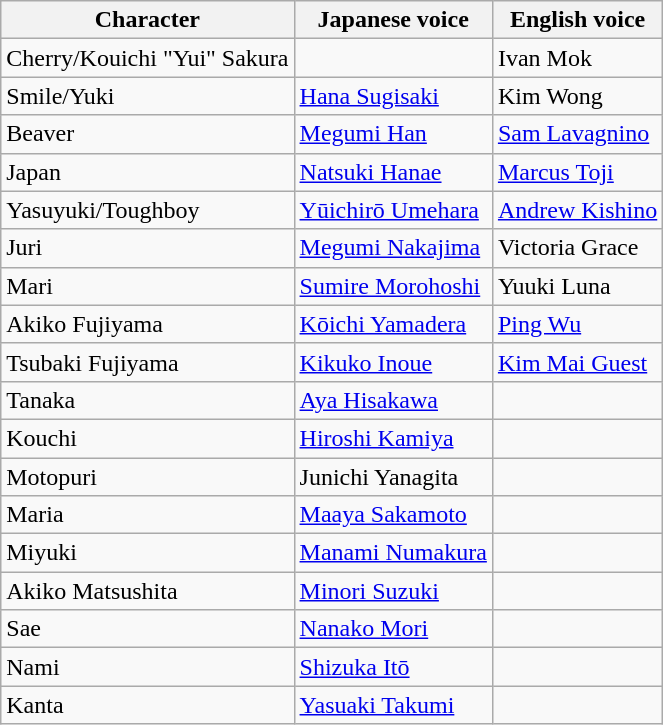<table class="wikitable">
<tr>
<th>Character</th>
<th>Japanese voice</th>
<th>English voice</th>
</tr>
<tr>
<td>Cherry/Kouichi "Yui" Sakura</td>
<td></td>
<td>Ivan Mok</td>
</tr>
<tr>
<td>Smile/Yuki</td>
<td><a href='#'>Hana Sugisaki</a></td>
<td>Kim Wong</td>
</tr>
<tr>
<td>Beaver</td>
<td><a href='#'>Megumi Han</a></td>
<td><a href='#'>Sam Lavagnino</a></td>
</tr>
<tr>
<td>Japan</td>
<td><a href='#'>Natsuki Hanae</a></td>
<td><a href='#'>Marcus Toji</a></td>
</tr>
<tr>
<td>Yasuyuki/Toughboy</td>
<td><a href='#'>Yūichirō Umehara</a></td>
<td><a href='#'>Andrew Kishino</a></td>
</tr>
<tr>
<td>Juri</td>
<td><a href='#'>Megumi Nakajima</a></td>
<td>Victoria Grace</td>
</tr>
<tr>
<td>Mari</td>
<td><a href='#'>Sumire Morohoshi</a></td>
<td>Yuuki Luna</td>
</tr>
<tr>
<td>Akiko Fujiyama</td>
<td><a href='#'>Kōichi Yamadera</a></td>
<td><a href='#'>Ping Wu</a></td>
</tr>
<tr>
<td>Tsubaki Fujiyama</td>
<td><a href='#'>Kikuko Inoue</a></td>
<td><a href='#'>Kim Mai Guest</a></td>
</tr>
<tr>
<td>Tanaka</td>
<td><a href='#'>Aya Hisakawa</a></td>
<td></td>
</tr>
<tr>
<td>Kouchi</td>
<td><a href='#'>Hiroshi Kamiya</a></td>
<td></td>
</tr>
<tr>
<td>Motopuri</td>
<td>Junichi Yanagita</td>
<td></td>
</tr>
<tr>
<td>Maria</td>
<td><a href='#'>Maaya Sakamoto</a></td>
<td></td>
</tr>
<tr>
<td>Miyuki</td>
<td><a href='#'>Manami Numakura</a></td>
<td></td>
</tr>
<tr>
<td>Akiko Matsushita</td>
<td><a href='#'>Minori Suzuki</a></td>
<td></td>
</tr>
<tr>
<td>Sae</td>
<td><a href='#'>Nanako Mori</a></td>
<td></td>
</tr>
<tr>
<td>Nami</td>
<td><a href='#'>Shizuka Itō</a></td>
<td></td>
</tr>
<tr>
<td>Kanta</td>
<td><a href='#'>Yasuaki Takumi</a></td>
<td></td>
</tr>
</table>
